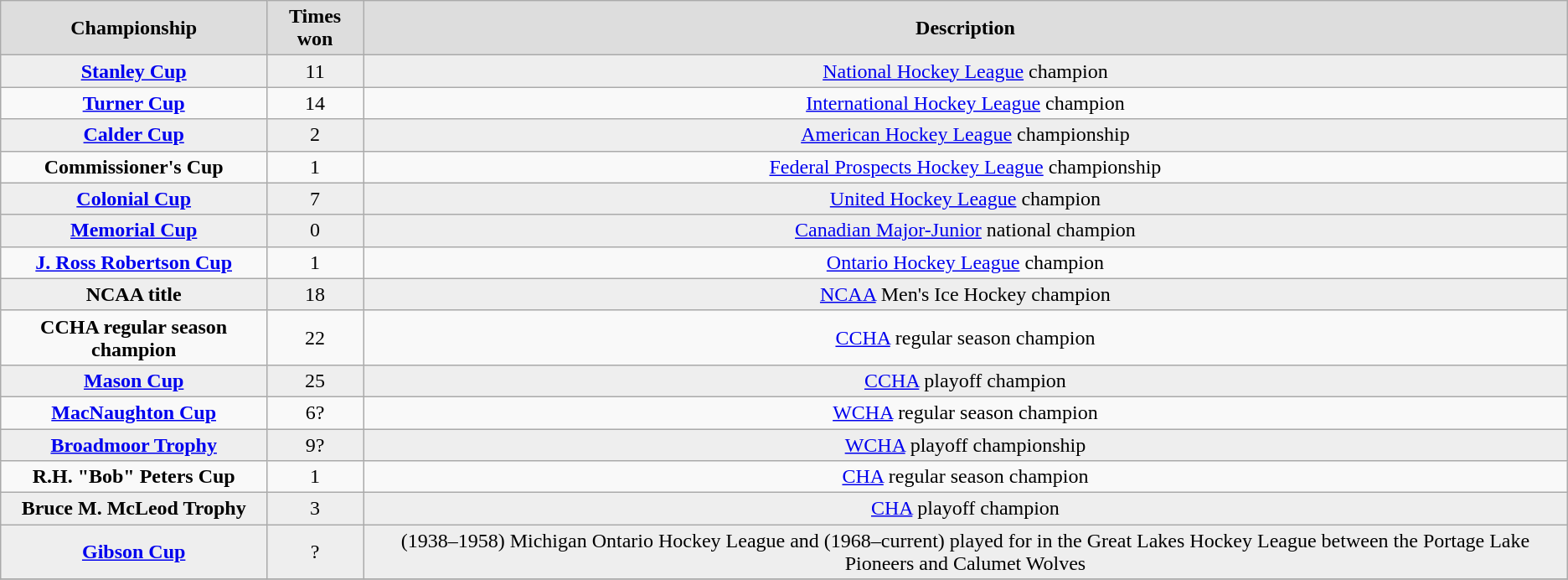<table class="wikitable">
<tr align="center"  bgcolor="#dddddd">
<td><strong>Championship</strong></td>
<td><strong>Times won</strong></td>
<td><strong>Description</strong></td>
</tr>
<tr align="center" bgcolor="#eeeeee">
<td><strong><a href='#'>Stanley Cup</a></strong></td>
<td>11</td>
<td><a href='#'>National Hockey League</a> champion</td>
</tr>
<tr align="center">
<td><strong><a href='#'>Turner Cup</a></strong></td>
<td>14</td>
<td><a href='#'>International Hockey League</a> champion</td>
</tr>
<tr align="center" bgcolor="#eeeeee">
<td><strong><a href='#'>Calder Cup</a></strong></td>
<td>2</td>
<td><a href='#'>American Hockey League</a> championship</td>
</tr>
<tr align="center">
<td><strong>Commissioner's Cup</strong></td>
<td>1</td>
<td><a href='#'>Federal Prospects Hockey League</a> championship</td>
</tr>
<tr align="center" bgcolor="#eeeeee">
<td><strong><a href='#'>Colonial Cup</a></strong></td>
<td>7</td>
<td><a href='#'>United Hockey League</a> champion</td>
</tr>
<tr align="center" bgcolor="#eeeeee">
<td><strong><a href='#'>Memorial Cup</a></strong></td>
<td>0</td>
<td><a href='#'>Canadian Major-Junior</a> national champion</td>
</tr>
<tr align="center">
<td><strong><a href='#'>J. Ross Robertson Cup</a></strong></td>
<td>1</td>
<td><a href='#'>Ontario Hockey League</a> champion</td>
</tr>
<tr align="center" bgcolor="#eeeeee">
<td><strong>NCAA title</strong></td>
<td>18</td>
<td><a href='#'>NCAA</a> Men's Ice Hockey champion</td>
</tr>
<tr align="center">
<td><strong>CCHA regular season champion</strong></td>
<td>22</td>
<td><a href='#'>CCHA</a> regular season champion</td>
</tr>
<tr align="center" bgcolor="#eeeeee">
<td><strong><a href='#'>Mason Cup</a></strong></td>
<td>25</td>
<td><a href='#'>CCHA</a> playoff champion</td>
</tr>
<tr align="center">
<td><strong><a href='#'>MacNaughton Cup</a></strong></td>
<td>6?</td>
<td><a href='#'>WCHA</a> regular season champion</td>
</tr>
<tr align="center" bgcolor="#eeeeee">
<td><strong><a href='#'>Broadmoor Trophy</a></strong></td>
<td>9?</td>
<td><a href='#'>WCHA</a> playoff championship</td>
</tr>
<tr align="center">
<td><strong>R.H. "Bob" Peters Cup</strong></td>
<td>1</td>
<td><a href='#'>CHA</a> regular season champion</td>
</tr>
<tr align="center" bgcolor="#eeeeee">
<td><strong>Bruce M. McLeod Trophy</strong></td>
<td>3</td>
<td><a href='#'>CHA</a> playoff champion</td>
</tr>
<tr align="center" bgcolor="#eeeeee">
<td><strong><a href='#'>Gibson Cup</a></strong></td>
<td>?</td>
<td>(1938–1958) Michigan Ontario Hockey League and (1968–current) played for in the Great Lakes Hockey League between the Portage Lake Pioneers and Calumet Wolves</td>
</tr>
<tr align="center" bgcolor="#eeeeee">
</tr>
</table>
